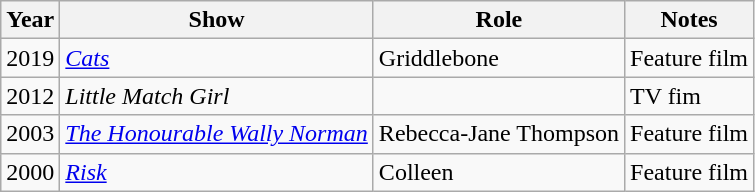<table class="wikitable">
<tr>
<th>Year</th>
<th>Show</th>
<th>Role</th>
<th>Notes</th>
</tr>
<tr>
<td>2019</td>
<td><em><a href='#'>Cats</a></em></td>
<td>Griddlebone</td>
<td>Feature film</td>
</tr>
<tr>
<td>2012</td>
<td><em>Little Match Girl</em></td>
<td></td>
<td>TV fim</td>
</tr>
<tr>
<td>2003</td>
<td><em><a href='#'>The Honourable Wally Norman</a></em></td>
<td>Rebecca-Jane Thompson</td>
<td>Feature film</td>
</tr>
<tr>
<td>2000</td>
<td><em><a href='#'>Risk</a></em></td>
<td>Colleen</td>
<td>Feature film</td>
</tr>
</table>
